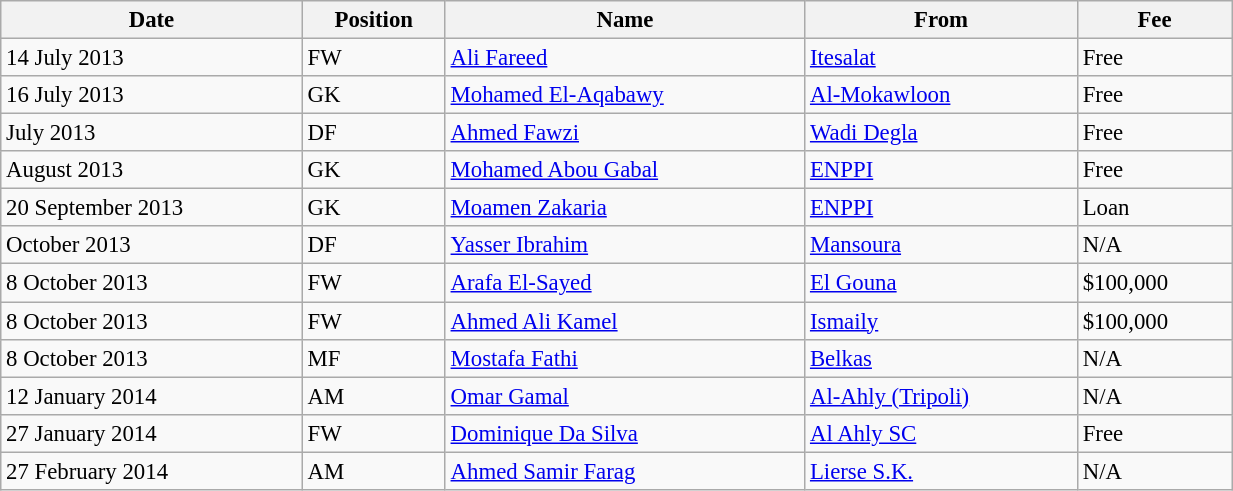<table width=65% class="wikitable" style="text-align:center; font-size:95%; text-align:left">
<tr>
<th><strong>Date</strong></th>
<th><strong>Position</strong></th>
<th><strong>Name</strong></th>
<th><strong>From</strong></th>
<th><strong>Fee</strong></th>
</tr>
<tr --->
<td>14 July 2013</td>
<td>FW</td>
<td><a href='#'>Ali Fareed</a></td>
<td><a href='#'>Itesalat</a></td>
<td>Free</td>
</tr>
<tr --->
<td>16 July 2013</td>
<td>GK</td>
<td><a href='#'>Mohamed El-Aqabawy</a></td>
<td><a href='#'>Al-Mokawloon</a></td>
<td>Free</td>
</tr>
<tr --->
<td>July 2013</td>
<td>DF</td>
<td><a href='#'>Ahmed Fawzi</a></td>
<td><a href='#'>Wadi Degla</a></td>
<td>Free</td>
</tr>
<tr --->
<td>August 2013</td>
<td>GK</td>
<td><a href='#'>Mohamed Abou Gabal</a></td>
<td><a href='#'>ENPPI</a></td>
<td>Free</td>
</tr>
<tr --->
<td>20 September 2013</td>
<td>GK</td>
<td><a href='#'>Moamen Zakaria</a></td>
<td><a href='#'>ENPPI</a></td>
<td>Loan</td>
</tr>
<tr --->
<td>October 2013</td>
<td>DF</td>
<td><a href='#'>Yasser Ibrahim</a></td>
<td><a href='#'>Mansoura</a></td>
<td>N/A</td>
</tr>
<tr --->
<td>8 October 2013</td>
<td>FW</td>
<td><a href='#'>Arafa El-Sayed</a></td>
<td><a href='#'>El Gouna</a></td>
<td>$100,000</td>
</tr>
<tr --->
<td>8 October 2013</td>
<td>FW</td>
<td><a href='#'>Ahmed Ali Kamel</a></td>
<td><a href='#'>Ismaily</a></td>
<td>$100,000</td>
</tr>
<tr --->
<td>8 October 2013</td>
<td>MF</td>
<td><a href='#'>Mostafa Fathi</a></td>
<td><a href='#'>Belkas</a></td>
<td>N/A</td>
</tr>
<tr --->
<td>12 January 2014</td>
<td>AM</td>
<td><a href='#'>Omar Gamal</a></td>
<td> <a href='#'>Al-Ahly (Tripoli)</a></td>
<td>N/A</td>
</tr>
<tr --->
<td>27 January 2014</td>
<td>FW</td>
<td> <a href='#'>Dominique Da Silva</a></td>
<td><a href='#'>Al Ahly SC</a></td>
<td>Free</td>
</tr>
<tr --->
<td>27 February 2014</td>
<td>AM</td>
<td><a href='#'>Ahmed Samir Farag</a></td>
<td> <a href='#'>Lierse S.K.</a></td>
<td>N/A</td>
</tr>
</table>
